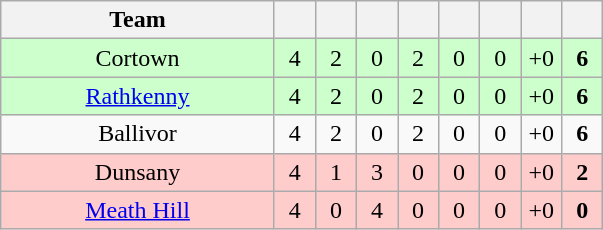<table class="wikitable" style="text-align:center">
<tr>
<th width="175">Team</th>
<th width="20"></th>
<th width="20"></th>
<th width="20"></th>
<th width="20"></th>
<th width="20"></th>
<th width="20"></th>
<th width="20"></th>
<th width="20"></th>
</tr>
<tr style="background:#cfc;">
<td>Cortown</td>
<td>4</td>
<td>2</td>
<td>0</td>
<td>2</td>
<td>0</td>
<td>0</td>
<td>+0</td>
<td><strong>6</strong></td>
</tr>
<tr style="background:#cfc;">
<td><a href='#'>Rathkenny</a></td>
<td>4</td>
<td>2</td>
<td>0</td>
<td>2</td>
<td>0</td>
<td>0</td>
<td>+0</td>
<td><strong>6</strong></td>
</tr>
<tr>
<td>Ballivor</td>
<td>4</td>
<td>2</td>
<td>0</td>
<td>2</td>
<td>0</td>
<td>0</td>
<td>+0</td>
<td><strong>6</strong></td>
</tr>
<tr style="background:#fcc;">
<td>Dunsany</td>
<td>4</td>
<td>1</td>
<td>3</td>
<td>0</td>
<td>0</td>
<td>0</td>
<td>+0</td>
<td><strong>2</strong></td>
</tr>
<tr style="background:#fcc;">
<td><a href='#'>Meath Hill</a></td>
<td>4</td>
<td>0</td>
<td>4</td>
<td>0</td>
<td>0</td>
<td>0</td>
<td>+0</td>
<td><strong>0</strong></td>
</tr>
</table>
